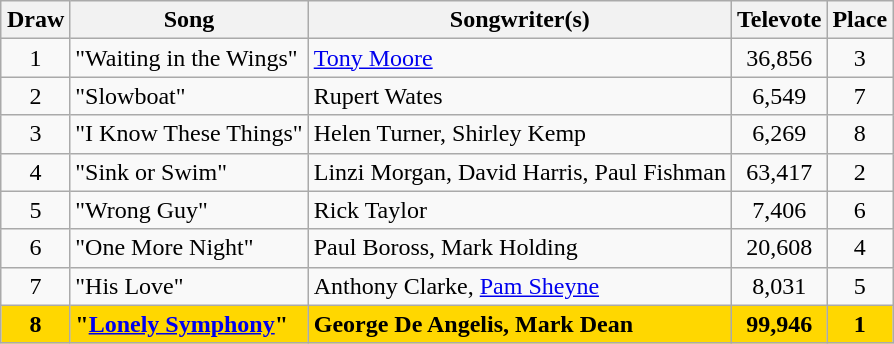<table class="sortable wikitable" style="margin: 1em auto 1em auto; text-align:center">
<tr>
<th>Draw</th>
<th>Song</th>
<th>Songwriter(s)</th>
<th>Televote</th>
<th>Place</th>
</tr>
<tr>
<td>1</td>
<td align="left">"Waiting in the Wings"</td>
<td align="left"><a href='#'>Tony Moore</a></td>
<td>36,856</td>
<td>3</td>
</tr>
<tr>
<td>2</td>
<td align="left">"Slowboat"</td>
<td align="left">Rupert Wates</td>
<td>6,549</td>
<td>7</td>
</tr>
<tr>
<td>3</td>
<td align="left">"I Know These Things"</td>
<td align="left">Helen Turner, Shirley Kemp</td>
<td>6,269</td>
<td>8</td>
</tr>
<tr>
<td>4</td>
<td align="left">"Sink or Swim"</td>
<td align="left">Linzi Morgan, David Harris, Paul Fishman</td>
<td>63,417</td>
<td>2</td>
</tr>
<tr>
<td>5</td>
<td align="left">"Wrong Guy"</td>
<td align="left">Rick Taylor</td>
<td>7,406</td>
<td>6</td>
</tr>
<tr>
<td>6</td>
<td align="left">"One More Night"</td>
<td align="left">Paul Boross, Mark Holding</td>
<td>20,608</td>
<td>4</td>
</tr>
<tr>
<td>7</td>
<td align="left">"His Love"</td>
<td align="left">Anthony Clarke, <a href='#'>Pam Sheyne</a></td>
<td>8,031</td>
<td>5</td>
</tr>
<tr style="font-weight:bold; background:gold;">
<td>8</td>
<td align="left">"<a href='#'>Lonely Symphony</a>"</td>
<td align="left">George De Angelis, Mark Dean</td>
<td>99,946</td>
<td>1</td>
</tr>
</table>
